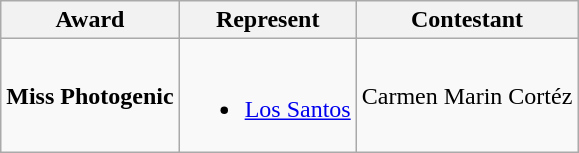<table class="wikitable" border="1">
<tr>
<th>Award</th>
<th>Represent</th>
<th>Contestant</th>
</tr>
<tr>
<td><strong>Miss Photogenic</strong></td>
<td><br><ul><li><a href='#'>Los Santos</a></li></ul></td>
<td>Carmen Marin Cortéz</td>
</tr>
</table>
